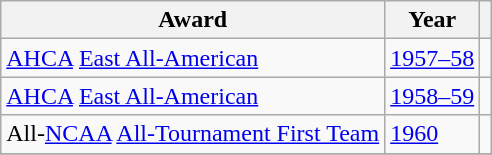<table class="wikitable">
<tr>
<th>Award</th>
<th>Year</th>
<th></th>
</tr>
<tr>
<td><a href='#'>AHCA</a> <a href='#'>East All-American</a></td>
<td><a href='#'>1957–58</a></td>
<td></td>
</tr>
<tr>
<td><a href='#'>AHCA</a> <a href='#'>East All-American</a></td>
<td><a href='#'>1958–59</a></td>
<td></td>
</tr>
<tr>
<td>All-<a href='#'>NCAA</a> <a href='#'>All-Tournament First Team</a></td>
<td><a href='#'>1960</a></td>
<td></td>
</tr>
<tr>
</tr>
</table>
